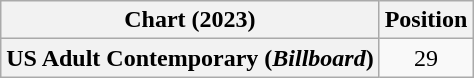<table class="wikitable plainrowheaders" style="text-align:center">
<tr>
<th scope="col">Chart (2023)</th>
<th scope="col">Position</th>
</tr>
<tr>
<th scope="row">US Adult Contemporary (<em>Billboard</em>)</th>
<td>29</td>
</tr>
</table>
